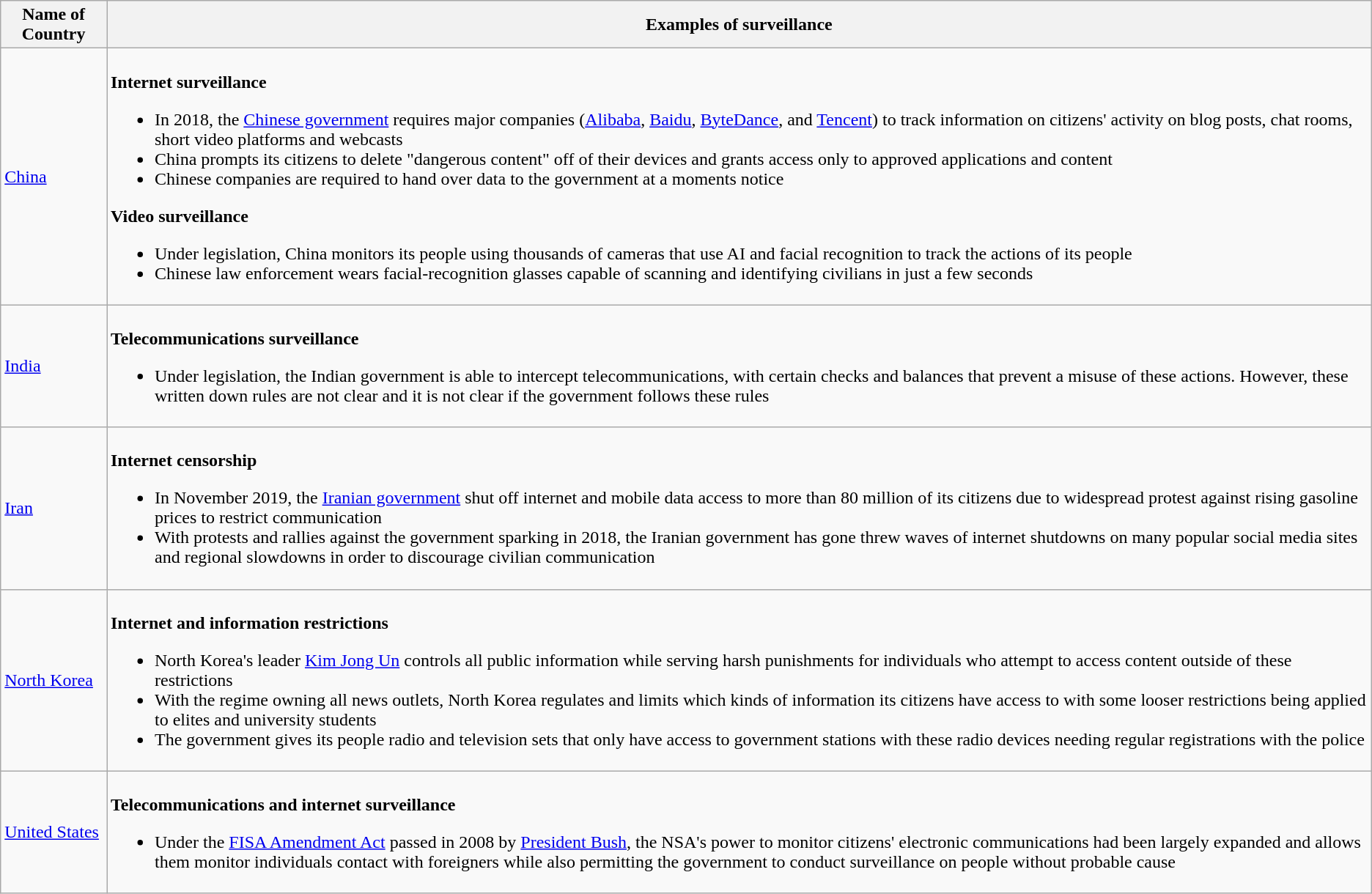<table class="wikitable">
<tr>
<th>Name of Country</th>
<th>Examples of surveillance</th>
</tr>
<tr>
<td><a href='#'>China</a></td>
<td><br><strong>Internet surveillance</strong><ul><li>In 2018, the <a href='#'>Chinese government</a> requires major companies (<a href='#'>Alibaba</a>, <a href='#'>Baidu</a>, <a href='#'>ByteDance</a>, and <a href='#'>Tencent</a>) to track information on citizens' activity on blog posts, chat rooms, short video platforms and webcasts</li><li>China prompts its citizens to delete "dangerous content" off of their devices and grants access only to approved applications and content</li><li>Chinese companies are required to hand over data to the government at a moments notice</li></ul><strong>Video surveillance</strong><ul><li>Under legislation, China monitors its people using thousands of cameras that use AI and facial recognition to track the actions of its people</li><li>Chinese law enforcement wears facial-recognition glasses capable of scanning and identifying civilians in just a few seconds</li></ul></td>
</tr>
<tr>
<td><a href='#'>India</a></td>
<td><br><strong>Telecommunications surveillance</strong><ul><li>Under legislation, the Indian government is able to intercept telecommunications, with certain checks and balances that prevent a misuse of these actions. However, these written down rules are not clear and it is not clear if the government follows these rules</li></ul></td>
</tr>
<tr>
<td><a href='#'>Iran</a></td>
<td><br><strong>Internet censorship</strong><ul><li>In November 2019, the <a href='#'>Iranian government</a> shut off internet and mobile data access to more than 80 million of its citizens due to widespread protest against rising gasoline prices to restrict communication</li><li>With protests and rallies against the government sparking in 2018, the Iranian government has gone threw waves of internet shutdowns on many popular social media sites and regional slowdowns in order to discourage civilian communication</li></ul></td>
</tr>
<tr>
<td><a href='#'>North Korea</a></td>
<td><br><strong>Internet and information restrictions</strong><ul><li>North Korea's leader <a href='#'>Kim Jong Un</a> controls all public information while serving harsh punishments for individuals who attempt to access content outside of these restrictions</li><li>With the regime owning all news outlets, North Korea regulates and limits which kinds of information its citizens have access to with some looser restrictions being applied to elites and university students</li><li>The government gives its people radio and television sets that only have access to government stations with these radio devices needing regular registrations with the police</li></ul></td>
</tr>
<tr>
<td><a href='#'>United States</a></td>
<td><br><strong>Telecommunications and internet surveillance</strong><ul><li>Under the <a href='#'>FISA Amendment Act</a> passed in 2008 by <a href='#'>President Bush</a>, the NSA's power to monitor citizens' electronic communications had been largely expanded and allows them monitor individuals contact with foreigners while also permitting the government to conduct surveillance on people without probable cause</li></ul></td>
</tr>
</table>
